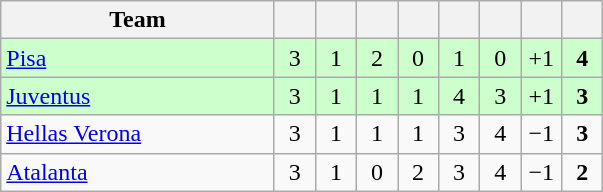<table class="wikitable" style="text-align: center;">
<tr>
<th width=175>Team</th>
<th width=20></th>
<th width=20></th>
<th width=20></th>
<th width=20></th>
<th width=20></th>
<th width=20></th>
<th width=20></th>
<th width=20></th>
</tr>
<tr bgcolor="#ccffcc">
<td align=left><a href='#'>Pisa</a></td>
<td>3</td>
<td>1</td>
<td>2</td>
<td>0</td>
<td>1</td>
<td>0</td>
<td>+1</td>
<td><strong>4</strong></td>
</tr>
<tr bgcolor="#ccffcc">
<td align=left><a href='#'>Juventus</a></td>
<td>3</td>
<td>1</td>
<td>1</td>
<td>1</td>
<td>4</td>
<td>3</td>
<td>+1</td>
<td><strong>3</strong></td>
</tr>
<tr>
<td align=left><a href='#'>Hellas Verona</a></td>
<td>3</td>
<td>1</td>
<td>1</td>
<td>1</td>
<td>3</td>
<td>4</td>
<td>−1</td>
<td><strong>3</strong></td>
</tr>
<tr>
<td align=left><a href='#'>Atalanta</a></td>
<td>3</td>
<td>1</td>
<td>0</td>
<td>2</td>
<td>3</td>
<td>4</td>
<td>−1</td>
<td><strong>2</strong></td>
</tr>
</table>
